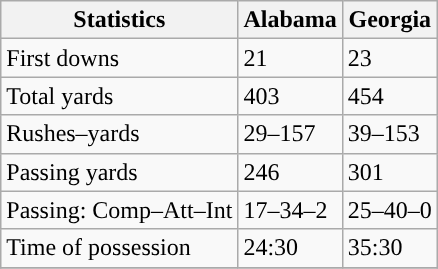<table class="wikitable">
<tr>
<th>Statistics</th>
<th>Alabama</th>
<th>Georgia</th>
</tr>
<tr>
<td>First downs</td>
<td>21</td>
<td>23</td>
</tr>
<tr>
<td>Total yards</td>
<td>403</td>
<td>454</td>
</tr>
<tr>
<td>Rushes–yards</td>
<td>29–157</td>
<td>39–153</td>
</tr>
<tr>
<td>Passing yards</td>
<td>246</td>
<td>301</td>
</tr>
<tr>
<td>Passing: Comp–Att–Int</td>
<td>17–34–2</td>
<td>25–40–0</td>
</tr>
<tr>
<td>Time of possession</td>
<td>24:30</td>
<td>35:30</td>
</tr>
<tr>
</tr>
</table>
